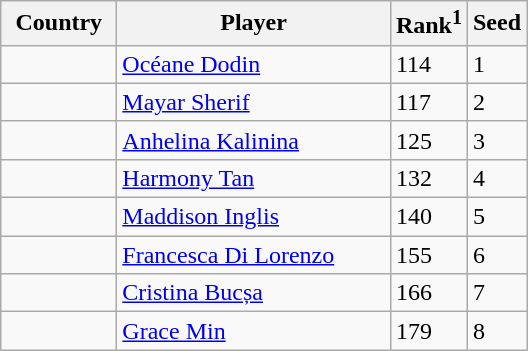<table class="sortable wikitable">
<tr>
<th width="70">Country</th>
<th width="175">Player</th>
<th>Rank<sup>1</sup></th>
<th>Seed</th>
</tr>
<tr>
<td></td>
<td><a href='#'>Océane Dodin</a></td>
<td>114</td>
<td>1</td>
</tr>
<tr>
<td></td>
<td><a href='#'>Mayar Sherif</a></td>
<td>117</td>
<td>2</td>
</tr>
<tr>
<td></td>
<td><a href='#'>Anhelina Kalinina</a></td>
<td>125</td>
<td>3</td>
</tr>
<tr>
<td></td>
<td><a href='#'>Harmony Tan</a></td>
<td>132</td>
<td>4</td>
</tr>
<tr>
<td></td>
<td><a href='#'>Maddison Inglis</a></td>
<td>140</td>
<td>5</td>
</tr>
<tr>
<td></td>
<td><a href='#'>Francesca Di Lorenzo</a></td>
<td>155</td>
<td>6</td>
</tr>
<tr>
<td></td>
<td><a href='#'>Cristina Bucșa</a></td>
<td>166</td>
<td>7</td>
</tr>
<tr>
<td></td>
<td><a href='#'>Grace Min</a></td>
<td>179</td>
<td>8</td>
</tr>
</table>
